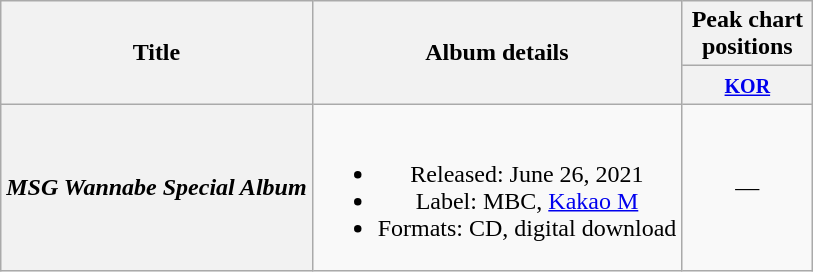<table class="wikitable plainrowheaders" style="text-align:center;">
<tr>
<th scope="col" rowspan="2">Title</th>
<th scope="col" rowspan="2">Album details</th>
<th scope="col" colspan="1" style="width:5em;">Peak chart positions</th>
</tr>
<tr>
<th><small><a href='#'>KOR</a></small></th>
</tr>
<tr>
<th scope="row"><em>MSG Wannabe Special Album</em></th>
<td><br><ul><li>Released: June 26, 2021</li><li>Label: MBC, <a href='#'>Kakao M</a></li><li>Formats: CD, digital download</li></ul></td>
<td>—</td>
</tr>
</table>
